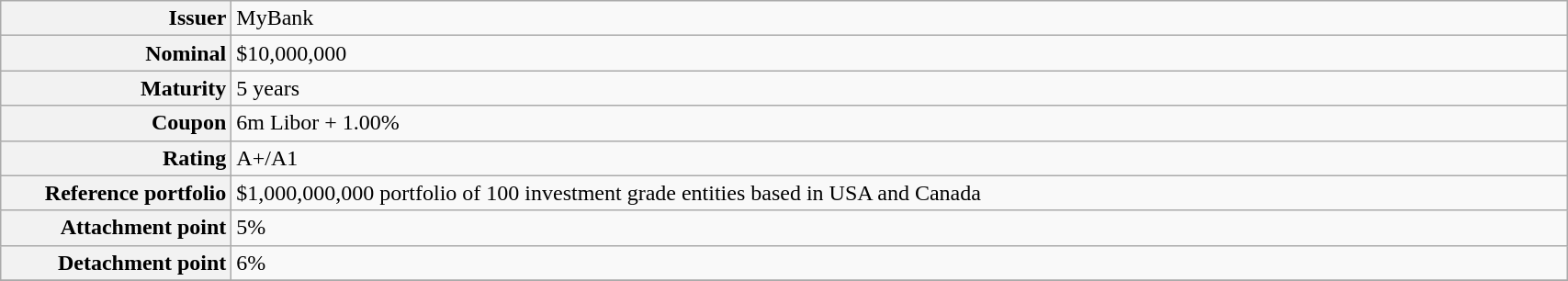<table class="wikitable" style="width:90%; text-align:left" border="1" cellpadding="2" cellspacing="0">
<tr>
<th style="width:160px; text-align:right">Issuer</th>
<td>MyBank</td>
</tr>
<tr>
<th style="width:160px; text-align:right">Nominal</th>
<td>$10,000,000</td>
</tr>
<tr>
<th style="width:160px; text-align:right">Maturity</th>
<td>5 years</td>
</tr>
<tr>
<th style="width:160px; text-align:right">Coupon</th>
<td>6m Libor + 1.00%</td>
</tr>
<tr>
<th style="width:160px; text-align:right">Rating</th>
<td>A+/A1</td>
</tr>
<tr>
<th style="width:160px; text-align:right">Reference portfolio</th>
<td>$1,000,000,000 portfolio of 100 investment grade entities based in USA and Canada</td>
</tr>
<tr>
<th style="width:160px; text-align:right">Attachment point</th>
<td>5%</td>
</tr>
<tr>
<th style="width:160px; text-align:right">Detachment point</th>
<td>6%</td>
</tr>
<tr>
</tr>
</table>
